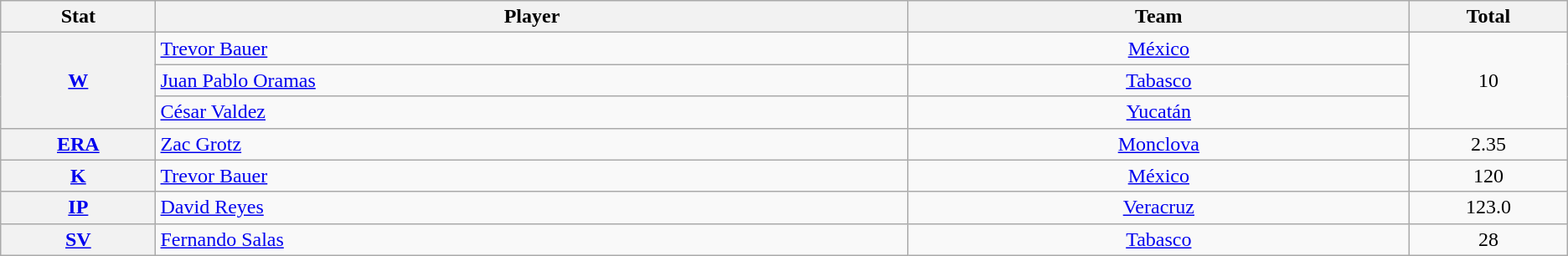<table class="wikitable" style="text-align:center;">
<tr>
<th scope="col" width="3%">Stat</th>
<th scope="col" width="15%">Player</th>
<th scope="col" width="10%">Team</th>
<th scope="col" width="3%">Total</th>
</tr>
<tr>
<th scope="row" style="text-align:center;" rowspan=3><a href='#'>W</a></th>
<td style="text-align:left;"> <a href='#'>Trevor Bauer</a></td>
<td><a href='#'>México</a></td>
<td rowspan=3>10</td>
</tr>
<tr>
<td style="text-align:left;"> <a href='#'>Juan Pablo Oramas</a></td>
<td><a href='#'>Tabasco</a></td>
</tr>
<tr>
<td style="text-align:left;"> <a href='#'>César Valdez</a></td>
<td><a href='#'>Yucatán</a></td>
</tr>
<tr>
<th scope="row" style="text-align:center;"><a href='#'>ERA</a></th>
<td style="text-align:left;"> <a href='#'>Zac Grotz</a></td>
<td><a href='#'>Monclova</a></td>
<td>2.35</td>
</tr>
<tr>
<th scope="row" style="text-align:center;"><a href='#'>K</a></th>
<td style="text-align:left;"> <a href='#'>Trevor Bauer</a></td>
<td><a href='#'>México</a></td>
<td>120</td>
</tr>
<tr>
<th scope="row" style="text-align:center;"><a href='#'>IP</a></th>
<td style="text-align:left;"> <a href='#'>David Reyes</a></td>
<td><a href='#'>Veracruz</a></td>
<td>123.0</td>
</tr>
<tr>
<th scope="row" style="text-align:center;"><a href='#'>SV</a></th>
<td style="text-align:left;"> <a href='#'>Fernando Salas</a></td>
<td><a href='#'>Tabasco</a></td>
<td>28</td>
</tr>
</table>
